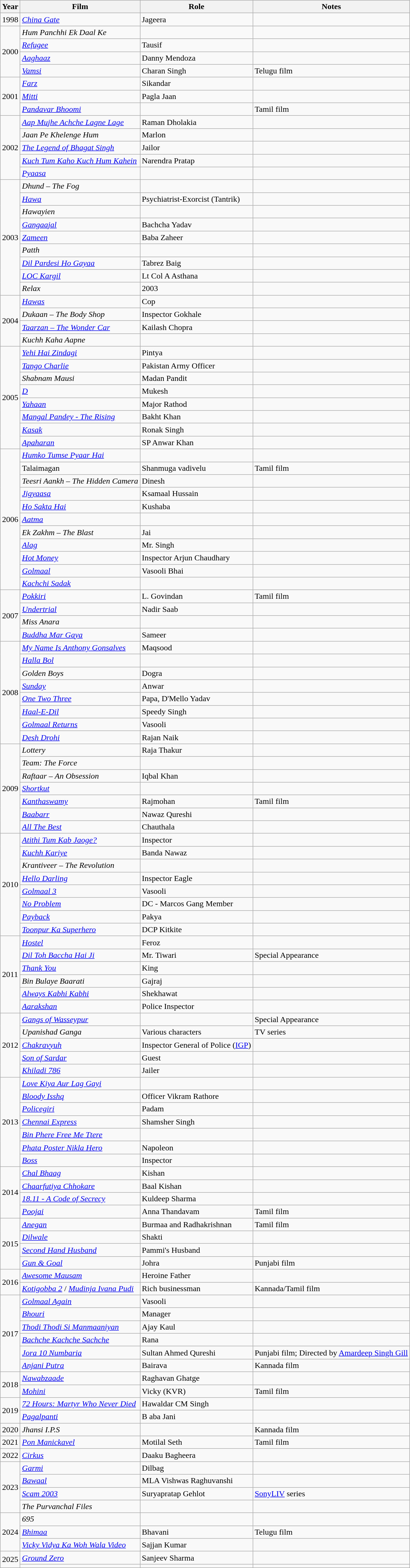<table class="wikitable sortable">
<tr>
<th scope="col">Year</th>
<th scope="col">Film</th>
<th scope="col">Role</th>
<th class="unsortable" scope="col">Notes</th>
</tr>
<tr>
<td>1998</td>
<td><em><a href='#'>China Gate</a></em></td>
<td>Jageera</td>
<td></td>
</tr>
<tr>
<td rowspan="4">2000</td>
<td><em>Hum Panchhi Ek Daal Ke</em></td>
<td></td>
<td></td>
</tr>
<tr>
<td><em><a href='#'>Refugee</a></em></td>
<td>Tausif</td>
<td></td>
</tr>
<tr>
<td><em><a href='#'>Aaghaaz</a></em></td>
<td>Danny Mendoza</td>
<td></td>
</tr>
<tr>
<td><em><a href='#'>Vamsi</a></em></td>
<td>Charan Singh</td>
<td>Telugu film</td>
</tr>
<tr>
<td rowspan="3">2001</td>
<td><em><a href='#'>Farz</a></em></td>
<td>Sikandar</td>
<td></td>
</tr>
<tr>
<td><em><a href='#'>Mitti</a></em></td>
<td>Pagla Jaan</td>
<td></td>
</tr>
<tr>
<td><em><a href='#'>Pandavar Bhoomi</a></em></td>
<td></td>
<td>Tamil film</td>
</tr>
<tr>
<td rowspan="5">2002</td>
<td><em><a href='#'>Aap Mujhe Achche Lagne Lage</a></em></td>
<td>Raman Dholakia</td>
<td></td>
</tr>
<tr>
<td><em>Jaan Pe Khelenge Hum</em></td>
<td>Marlon</td>
<td></td>
</tr>
<tr>
<td><em><a href='#'>The Legend of Bhagat Singh</a></em></td>
<td>Jailor</td>
<td></td>
</tr>
<tr>
<td><em><a href='#'>Kuch Tum Kaho Kuch Hum Kahein</a></em></td>
<td>Narendra Pratap</td>
<td></td>
</tr>
<tr>
<td><em><a href='#'>Pyaasa</a></em></td>
<td></td>
<td></td>
</tr>
<tr>
<td rowspan="9">2003</td>
<td><em>Dhund – The Fog</em></td>
<td></td>
<td></td>
</tr>
<tr>
<td><em><a href='#'>Hawa</a></em></td>
<td>Psychiatrist-Exorcist (Tantrik)</td>
<td></td>
</tr>
<tr>
<td><em>Hawayien</em></td>
<td></td>
<td></td>
</tr>
<tr>
<td><em><a href='#'>Gangaajal</a></em></td>
<td>Bachcha Yadav</td>
<td></td>
</tr>
<tr>
<td><em><a href='#'>Zameen</a></em></td>
<td>Baba Zaheer</td>
<td></td>
</tr>
<tr>
<td><em>Patth</em></td>
<td></td>
<td></td>
</tr>
<tr>
<td><em><a href='#'>Dil Pardesi Ho Gayaa</a></em></td>
<td>Tabrez Baig</td>
<td></td>
</tr>
<tr>
<td><em><a href='#'>LOC Kargil</a></em></td>
<td>Lt Col A Asthana</td>
<td></td>
</tr>
<tr>
<td><em>Relax</em></td>
<td>2003</td>
<td></td>
</tr>
<tr>
<td rowspan="4">2004</td>
<td><em><a href='#'>Hawas</a></em></td>
<td>Cop</td>
<td></td>
</tr>
<tr>
<td><em>Dukaan – The Body Shop</em></td>
<td>Inspector Gokhale</td>
<td></td>
</tr>
<tr>
<td><em><a href='#'>Taarzan – The Wonder Car</a></em></td>
<td>Kailash Chopra</td>
<td></td>
</tr>
<tr>
<td><em>Kuchh Kaha Aapne</em></td>
<td></td>
<td></td>
</tr>
<tr>
<td rowspan="8">2005</td>
<td><em><a href='#'>Yehi Hai Zindagi</a></em></td>
<td>Pintya</td>
<td></td>
</tr>
<tr>
<td><em><a href='#'>Tango Charlie</a></em></td>
<td>Pakistan Army Officer</td>
<td></td>
</tr>
<tr>
<td><em>Shabnam Mausi</em></td>
<td>Madan Pandit</td>
<td></td>
</tr>
<tr>
<td><em><a href='#'>D</a></em></td>
<td>Mukesh</td>
<td></td>
</tr>
<tr>
<td><em><a href='#'>Yahaan</a></em></td>
<td>Major Rathod</td>
<td></td>
</tr>
<tr>
<td><em><a href='#'>Mangal Pandey - The Rising</a></em></td>
<td>Bakht Khan</td>
<td></td>
</tr>
<tr>
<td><em><a href='#'>Kasak</a></em></td>
<td>Ronak Singh</td>
<td></td>
</tr>
<tr>
<td><em><a href='#'>Apaharan</a></em></td>
<td>SP Anwar Khan</td>
<td></td>
</tr>
<tr>
<td rowspan="11">2006</td>
<td><em><a href='#'>Humko Tumse Pyaar Hai</a></em></td>
<td></td>
<td></td>
</tr>
<tr>
<td>Talaimagan</td>
<td>Shanmuga vadivelu</td>
<td>Tamil film</td>
</tr>
<tr>
<td><em>Teesri Aankh – The Hidden Camera</em></td>
<td>Dinesh</td>
<td></td>
</tr>
<tr>
<td><em><a href='#'>Jigyaasa</a></em></td>
<td>Ksamaal Hussain</td>
<td></td>
</tr>
<tr>
<td><em><a href='#'>Ho Sakta Hai</a></em></td>
<td>Kushaba</td>
<td></td>
</tr>
<tr>
<td><em><a href='#'>Aatma</a></em></td>
<td></td>
<td></td>
</tr>
<tr>
<td><em>Ek Zakhm – The Blast</em></td>
<td>Jai</td>
<td></td>
</tr>
<tr>
<td><em><a href='#'>Alag</a></em></td>
<td>Mr. Singh</td>
<td></td>
</tr>
<tr>
<td><em><a href='#'>Hot Money</a></em></td>
<td>Inspector Arjun Chaudhary</td>
<td></td>
</tr>
<tr>
<td><em><a href='#'>Golmaal</a></em></td>
<td>Vasooli Bhai</td>
<td></td>
</tr>
<tr>
<td><em><a href='#'>Kachchi Sadak</a></em></td>
<td></td>
<td></td>
</tr>
<tr>
<td rowspan="4">2007</td>
<td><em><a href='#'>Pokkiri</a></em></td>
<td>L. Govindan</td>
<td>Tamil film</td>
</tr>
<tr>
<td><em><a href='#'>Undertrial</a></em></td>
<td>Nadir Saab</td>
<td></td>
</tr>
<tr>
<td><em>Miss Anara</em></td>
<td></td>
<td></td>
</tr>
<tr>
<td><em><a href='#'>Buddha Mar Gaya</a></em></td>
<td>Sameer</td>
<td></td>
</tr>
<tr>
<td rowspan="8">2008</td>
<td><em><a href='#'>My Name Is Anthony Gonsalves</a></em></td>
<td>Maqsood</td>
<td></td>
</tr>
<tr>
<td><em><a href='#'>Halla Bol</a></em></td>
<td></td>
<td></td>
</tr>
<tr>
<td><em>Golden Boys</em></td>
<td>Dogra</td>
<td></td>
</tr>
<tr>
<td><em><a href='#'>Sunday</a></em></td>
<td>Anwar</td>
<td></td>
</tr>
<tr>
<td><em><a href='#'>One Two Three</a></em></td>
<td>Papa, D'Mello Yadav</td>
<td></td>
</tr>
<tr>
<td><em><a href='#'>Haal-E-Dil</a></em></td>
<td>Speedy Singh</td>
<td></td>
</tr>
<tr>
<td><em><a href='#'>Golmaal Returns</a></em></td>
<td>Vasooli</td>
<td></td>
</tr>
<tr>
<td><em><a href='#'>Desh Drohi</a></em></td>
<td>Rajan Naik</td>
<td></td>
</tr>
<tr>
<td rowspan="7">2009</td>
<td><em>Lottery</em></td>
<td>Raja Thakur</td>
<td></td>
</tr>
<tr>
<td><em>Team: The Force</em></td>
<td></td>
<td></td>
</tr>
<tr>
<td><em>Raftaar – An Obsession</em></td>
<td>Iqbal Khan</td>
<td></td>
</tr>
<tr>
<td><em><a href='#'>Shortkut</a></em></td>
<td></td>
<td></td>
</tr>
<tr>
<td><em><a href='#'>Kanthaswamy</a></em></td>
<td>Rajmohan</td>
<td>Tamil film</td>
</tr>
<tr>
<td><em><a href='#'>Baabarr</a></em></td>
<td>Nawaz Qureshi</td>
<td></td>
</tr>
<tr>
<td><em><a href='#'>All The Best</a></em></td>
<td>Chauthala</td>
<td></td>
</tr>
<tr>
<td rowspan="8">2010</td>
<td><em><a href='#'>Atithi Tum Kab Jaoge?</a></em></td>
<td>Inspector</td>
<td></td>
</tr>
<tr>
<td><em><a href='#'>Kuchh Kariye</a></em></td>
<td>Banda Nawaz</td>
<td></td>
</tr>
<tr>
<td><em>Krantiveer – The Revolution</em></td>
<td></td>
<td></td>
</tr>
<tr>
<td><em><a href='#'>Hello Darling</a></em></td>
<td>Inspector Eagle</td>
<td></td>
</tr>
<tr>
<td><em><a href='#'>Golmaal 3</a></em></td>
<td>Vasooli</td>
<td></td>
</tr>
<tr>
<td><em><a href='#'>No Problem</a></em></td>
<td>DC - Marcos Gang Member</td>
<td></td>
</tr>
<tr>
<td><em><a href='#'>Payback</a></em></td>
<td>Pakya</td>
<td></td>
</tr>
<tr>
<td><em><a href='#'>Toonpur Ka Superhero</a></em></td>
<td>DCP Kitkite</td>
<td></td>
</tr>
<tr>
<td rowspan="6">2011</td>
<td><em><a href='#'>Hostel</a></em></td>
<td>Feroz</td>
<td></td>
</tr>
<tr>
<td><em><a href='#'>Dil Toh Baccha Hai Ji</a></em></td>
<td>Mr. Tiwari</td>
<td>Special Appearance</td>
</tr>
<tr>
<td><em><a href='#'>Thank You</a></em></td>
<td>King</td>
<td></td>
</tr>
<tr>
<td><em>Bin Bulaye Baarati</em></td>
<td>Gajraj</td>
<td></td>
</tr>
<tr>
<td><em><a href='#'>Always Kabhi Kabhi</a></em></td>
<td>Shekhawat</td>
<td></td>
</tr>
<tr>
<td><em><a href='#'>Aarakshan</a></em></td>
<td>Police Inspector</td>
<td></td>
</tr>
<tr>
<td rowspan="5">2012</td>
<td><em><a href='#'>Gangs of Wasseypur</a></em></td>
<td></td>
<td>Special Appearance</td>
</tr>
<tr>
<td><em>Upanishad Ganga</em></td>
<td>Various characters</td>
<td>TV series</td>
</tr>
<tr>
<td><em><a href='#'>Chakravyuh</a></em></td>
<td>Inspector General of Police (<a href='#'>IGP</a>)</td>
<td></td>
</tr>
<tr>
<td><em><a href='#'>Son of Sardar</a></em></td>
<td>Guest</td>
<td></td>
</tr>
<tr>
<td><em><a href='#'>Khiladi 786</a></em></td>
<td>Jailer</td>
<td></td>
</tr>
<tr>
<td rowspan="7">2013</td>
<td><em><a href='#'>Love Kiya Aur Lag Gayi</a></em></td>
<td></td>
<td></td>
</tr>
<tr>
<td><em><a href='#'>Bloody Isshq</a></em></td>
<td>Officer Vikram Rathore</td>
<td></td>
</tr>
<tr>
<td><em><a href='#'>Policegiri</a></em></td>
<td>Padam</td>
<td></td>
</tr>
<tr>
<td><em><a href='#'>Chennai Express</a></em></td>
<td>Shamsher Singh</td>
<td></td>
</tr>
<tr>
<td><em><a href='#'>Bin Phere Free Me Ttere</a></em></td>
<td></td>
<td></td>
</tr>
<tr>
<td><em><a href='#'>Phata Poster Nikla Hero</a></em></td>
<td>Napoleon</td>
<td></td>
</tr>
<tr>
<td><em><a href='#'>Boss</a></em></td>
<td>Inspector</td>
<td></td>
</tr>
<tr>
<td rowspan="4">2014</td>
<td><em><a href='#'>Chal Bhaag</a></em></td>
<td>Kishan</td>
<td></td>
</tr>
<tr>
<td><em><a href='#'>Chaarfutiya Chhokare</a></em></td>
<td>Baal Kishan</td>
<td></td>
</tr>
<tr>
<td><em><a href='#'>18.11 - A Code of Secrecy</a></em></td>
<td>Kuldeep Sharma</td>
<td></td>
</tr>
<tr>
<td><em><a href='#'>Poojai</a></em></td>
<td>Anna Thandavam</td>
<td>Tamil film</td>
</tr>
<tr>
<td rowspan="4">2015</td>
<td><em><a href='#'>Anegan</a></em></td>
<td>Burmaa and Radhakrishnan</td>
<td>Tamil film</td>
</tr>
<tr>
<td><em><a href='#'>Dilwale</a></em></td>
<td>Shakti</td>
<td></td>
</tr>
<tr>
<td><em><a href='#'>Second Hand Husband</a></em></td>
<td>Pammi's Husband</td>
<td></td>
</tr>
<tr>
<td><em><a href='#'>Gun & Goal</a></em></td>
<td>Johra</td>
<td>Punjabi film</td>
</tr>
<tr>
<td rowspan="2">2016</td>
<td><em><a href='#'>Awesome Mausam</a></em></td>
<td>Heroine Father</td>
<td></td>
</tr>
<tr>
<td><em><a href='#'>Kotigobba 2</a></em> / <em><a href='#'>Mudinja Ivana Pudi</a> </em></td>
<td>Rich businessman</td>
<td>Kannada/Tamil film</td>
</tr>
<tr>
<td rowspan="6">2017</td>
<td><em><a href='#'>Golmaal Again</a> </em></td>
<td>Vasooli</td>
<td></td>
</tr>
<tr>
<td><em><a href='#'>Bhouri</a></em></td>
<td>Manager</td>
<td></td>
</tr>
<tr>
<td><em><a href='#'>Thodi Thodi Si Manmaaniyan</a></em></td>
<td>Ajay Kaul</td>
<td></td>
</tr>
<tr>
<td><em><a href='#'>Bachche Kachche Sachche</a></em></td>
<td>Rana</td>
<td></td>
</tr>
<tr>
<td><em><a href='#'>Jora 10 Numbaria</a></em></td>
<td>Sultan Ahmed Qureshi</td>
<td>Punjabi film; Directed by <a href='#'>Amardeep Singh Gill</a></td>
</tr>
<tr>
<td><em><a href='#'>Anjani Putra</a></em></td>
<td>Bairava</td>
<td>Kannada film</td>
</tr>
<tr>
<td rowspan="2">2018</td>
<td><em><a href='#'>Nawabzaade</a></em></td>
<td>Raghavan Ghatge</td>
<td></td>
</tr>
<tr>
<td><em><a href='#'>Mohini</a></em></td>
<td>Vicky (KVR)</td>
<td>Tamil film</td>
</tr>
<tr>
<td rowspan="2">2019</td>
<td><em><a href='#'>72 Hours: Martyr Who Never Died</a></em></td>
<td>Hawaldar CM Singh</td>
<td></td>
</tr>
<tr>
<td><em><a href='#'>Pagalpanti</a></em></td>
<td>B aba Jani</td>
<td></td>
</tr>
<tr>
<td>2020</td>
<td><em>Jhansi I.P.S</em></td>
<td></td>
<td>Kannada film</td>
</tr>
<tr>
<td>2021</td>
<td><em><a href='#'>Pon Manickavel</a></em></td>
<td>Motilal Seth</td>
<td>Tamil film</td>
</tr>
<tr>
<td>2022</td>
<td><em><a href='#'>Cirkus</a></em></td>
<td>Daaku Bagheera</td>
<td></td>
</tr>
<tr>
<td rowspan="4">2023</td>
<td><em><a href='#'>Garmi</a></em></td>
<td>Dilbag</td>
<td></td>
</tr>
<tr>
<td><em><a href='#'>Bawaal</a></em></td>
<td>MLA Vishwas Raghuvanshi</td>
<td></td>
</tr>
<tr>
<td><em><a href='#'>Scam 2003</a></em></td>
<td>Suryapratap Gehlot</td>
<td><a href='#'>SonyLIV</a> series</td>
</tr>
<tr>
<td><em>The Purvanchal Files</em></td>
<td></td>
<td></td>
</tr>
<tr>
<td rowspan="3">2024</td>
<td><em>695</em></td>
<td></td>
<td></td>
</tr>
<tr>
<td><em><a href='#'>Bhimaa</a></em></td>
<td>Bhavani</td>
<td>Telugu film</td>
</tr>
<tr>
<td><em><a href='#'>Vicky Vidya Ka Woh Wala Video</a></em></td>
<td>Sajjan Kumar</td>
<td></td>
</tr>
<tr>
<td rowspan="2">2025</td>
<td><em><a href='#'>Ground Zero</a></em></td>
<td>Sanjeev Sharma</td>
<td></td>
</tr>
<tr>
<td></td>
<td></td>
<td></td>
</tr>
</table>
